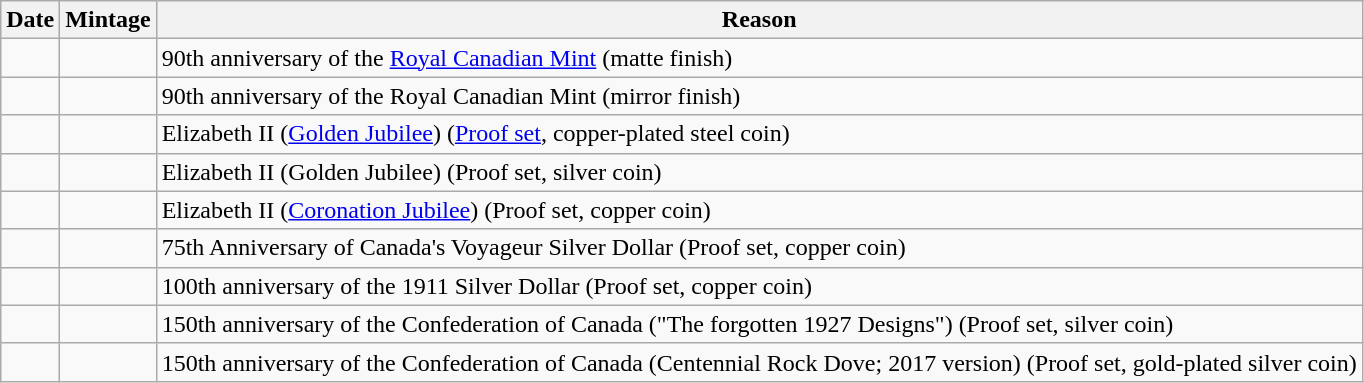<table class="wikitable sortable">
<tr>
<th>Date</th>
<th>Mintage</th>
<th class="unsortable">Reason</th>
</tr>
<tr>
<td></td>
<td></td>
<td>90th anniversary of the <a href='#'>Royal Canadian Mint</a> (matte finish)</td>
</tr>
<tr>
<td></td>
<td></td>
<td>90th anniversary of the Royal Canadian Mint (mirror finish)</td>
</tr>
<tr>
<td></td>
<td></td>
<td>Elizabeth II (<a href='#'>Golden Jubilee</a>) (<a href='#'>Proof set</a>, copper-plated steel coin)</td>
</tr>
<tr>
<td></td>
<td></td>
<td>Elizabeth II (Golden Jubilee) (Proof set, silver coin)</td>
</tr>
<tr>
<td></td>
<td></td>
<td>Elizabeth II (<a href='#'>Coronation Jubilee</a>) (Proof set, copper coin)</td>
</tr>
<tr>
<td></td>
<td></td>
<td>75th Anniversary of Canada's Voyageur Silver Dollar (Proof set, copper coin)</td>
</tr>
<tr>
<td></td>
<td></td>
<td>100th anniversary of the 1911 Silver Dollar (Proof set, copper coin)</td>
</tr>
<tr>
<td></td>
<td></td>
<td>150th anniversary of the Confederation of Canada ("The forgotten 1927 Designs") (Proof set, silver coin)</td>
</tr>
<tr>
<td></td>
<td></td>
<td>150th anniversary of the Confederation of Canada (Centennial Rock Dove; 2017 version) (Proof set, gold-plated silver coin)</td>
</tr>
</table>
